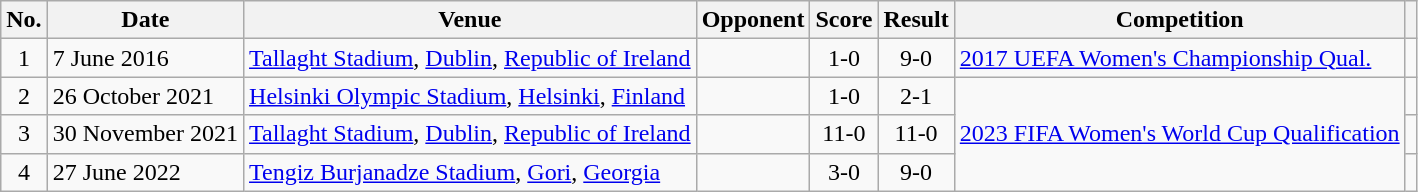<table class="wikitable sortable">
<tr>
<th scope="col">No.</th>
<th scope="col">Date</th>
<th scope="col">Venue</th>
<th scope="col">Opponent</th>
<th scope="col">Score</th>
<th scope="col">Result</th>
<th scope="col">Competition</th>
<th scope="col" class="unsortable"></th>
</tr>
<tr>
<td style="text-align:center">1</td>
<td>7 June 2016</td>
<td><a href='#'>Tallaght Stadium</a>, <a href='#'>Dublin</a>, <a href='#'>Republic of Ireland</a></td>
<td></td>
<td style="text-align:center">1-0</td>
<td style="text-align:center">9-0</td>
<td><a href='#'>2017 UEFA Women's Championship Qual.</a></td>
<td></td>
</tr>
<tr>
<td style="text-align:center">2</td>
<td>26 October 2021</td>
<td><a href='#'>Helsinki Olympic Stadium</a>, <a href='#'>Helsinki</a>, <a href='#'>Finland</a></td>
<td></td>
<td style="text-align:center">1-0</td>
<td style="text-align:center">2-1</td>
<td rowspan="3"><a href='#'>2023 FIFA Women's World Cup Qualification</a></td>
<td></td>
</tr>
<tr>
<td style="text-align:center">3</td>
<td>30 November 2021</td>
<td><a href='#'>Tallaght Stadium</a>, <a href='#'>Dublin</a>, <a href='#'>Republic of Ireland</a></td>
<td></td>
<td style="text-align:center">11-0</td>
<td style="text-align:center">11-0</td>
<td></td>
</tr>
<tr>
<td style="text-align:center">4</td>
<td>27 June 2022</td>
<td><a href='#'>Tengiz Burjanadze Stadium</a>, <a href='#'>Gori</a>, <a href='#'>Georgia</a></td>
<td></td>
<td style="text-align:center">3-0</td>
<td style="text-align:center">9-0</td>
<td></td>
</tr>
</table>
